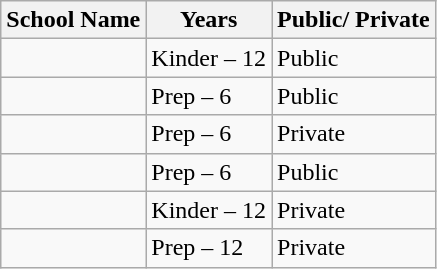<table class="wikitable sortable">
<tr>
<th>School Name</th>
<th>Years</th>
<th>Public/ Private</th>
</tr>
<tr>
<td></td>
<td>Kinder – 12</td>
<td>Public</td>
</tr>
<tr>
<td></td>
<td>Prep – 6</td>
<td>Public</td>
</tr>
<tr>
<td></td>
<td>Prep – 6</td>
<td>Private</td>
</tr>
<tr>
<td></td>
<td>Prep – 6</td>
<td>Public</td>
</tr>
<tr>
<td></td>
<td>Kinder – 12</td>
<td>Private</td>
</tr>
<tr>
<td></td>
<td>Prep – 12</td>
<td>Private</td>
</tr>
</table>
